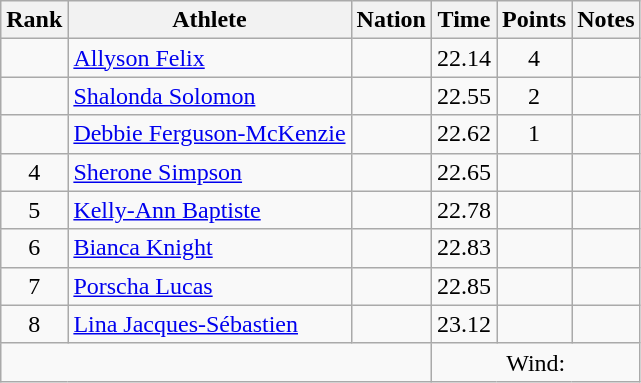<table class="wikitable mw-datatable sortable" style="text-align:center;">
<tr>
<th>Rank</th>
<th>Athlete</th>
<th>Nation</th>
<th>Time</th>
<th>Points</th>
<th>Notes</th>
</tr>
<tr>
<td></td>
<td align=left><a href='#'>Allyson Felix</a></td>
<td align=left></td>
<td>22.14</td>
<td>4</td>
<td></td>
</tr>
<tr>
<td></td>
<td align=left><a href='#'>Shalonda Solomon</a></td>
<td align=left></td>
<td>22.55</td>
<td>2</td>
<td></td>
</tr>
<tr>
<td></td>
<td align=left><a href='#'>Debbie Ferguson-McKenzie</a></td>
<td align=left></td>
<td>22.62</td>
<td>1</td>
<td></td>
</tr>
<tr>
<td>4</td>
<td align=left><a href='#'>Sherone Simpson</a></td>
<td align=left></td>
<td>22.65</td>
<td></td>
<td></td>
</tr>
<tr>
<td>5</td>
<td align=left><a href='#'>Kelly-Ann Baptiste</a></td>
<td align=left></td>
<td>22.78</td>
<td></td>
<td></td>
</tr>
<tr>
<td>6</td>
<td align=left><a href='#'>Bianca Knight</a></td>
<td align=left></td>
<td>22.83</td>
<td></td>
<td></td>
</tr>
<tr>
<td>7</td>
<td align=left><a href='#'>Porscha Lucas</a></td>
<td align=left></td>
<td>22.85</td>
<td></td>
<td></td>
</tr>
<tr>
<td>8</td>
<td align=left><a href='#'>Lina Jacques-Sébastien</a></td>
<td align=left></td>
<td>23.12</td>
<td></td>
<td></td>
</tr>
<tr class="sortbottom">
<td colspan=3></td>
<td colspan=3>Wind: </td>
</tr>
</table>
